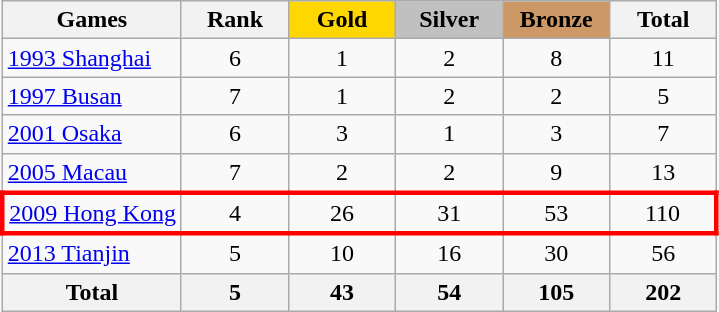<table class="wikitable sortable" style="margin-top:0em; text-align:center; font-size:100%;">
<tr>
<th>Games</th>
<th style="width:4em;">Rank</th>
<th style="background:gold; width:4em;"><strong>Gold</strong></th>
<th style="background:silver; width:4em;"><strong>Silver</strong></th>
<th style="background:#cc9966; width:4em;"><strong>Bronze</strong></th>
<th style="width:4em;">Total</th>
</tr>
<tr>
<td align=left><a href='#'>1993 Shanghai</a></td>
<td>6</td>
<td>1</td>
<td>2</td>
<td>8</td>
<td>11</td>
</tr>
<tr>
<td align=left><a href='#'>1997 Busan</a></td>
<td>7</td>
<td>1</td>
<td>2</td>
<td>2</td>
<td>5</td>
</tr>
<tr>
<td align=left><a href='#'>2001 Osaka</a></td>
<td>6</td>
<td>3</td>
<td>1</td>
<td>3</td>
<td>7</td>
</tr>
<tr>
<td align=left><a href='#'>2005 Macau</a></td>
<td>7</td>
<td>2</td>
<td>2</td>
<td>9</td>
<td>13</td>
</tr>
<tr style="border: 3px solid red">
<td align=left><a href='#'>2009 Hong Kong</a></td>
<td>4</td>
<td>26</td>
<td>31</td>
<td>53</td>
<td>110</td>
</tr>
<tr>
<td align=left><a href='#'>2013 Tianjin</a></td>
<td>5</td>
<td>10</td>
<td>16</td>
<td>30</td>
<td>56</td>
</tr>
<tr>
<th>Total</th>
<th>5</th>
<th>43</th>
<th>54</th>
<th>105</th>
<th>202</th>
</tr>
</table>
